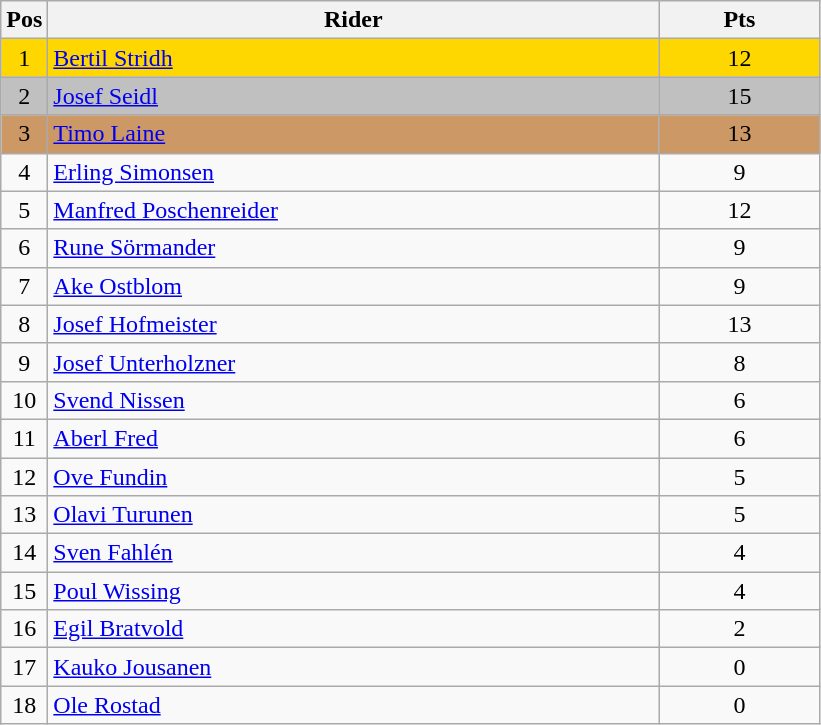<table class="wikitable" style="font-size: 100%">
<tr>
<th width=20>Pos</th>
<th width=400>Rider</th>
<th width=100>Pts</th>
</tr>
<tr align=center style="background-color: gold;">
<td>1</td>
<td align="left"> <a href='#'>Bertil Stridh</a></td>
<td>12</td>
</tr>
<tr align=center style="background-color: silver;">
<td>2</td>
<td align="left"> <a href='#'>Josef Seidl</a></td>
<td>15</td>
</tr>
<tr align=center style="background-color: #cc9966;">
<td>3</td>
<td align="left"> <a href='#'>Timo Laine</a></td>
<td>13</td>
</tr>
<tr align=center>
<td>4</td>
<td align="left"> <a href='#'>Erling Simonsen</a></td>
<td>9</td>
</tr>
<tr align=center>
<td>5</td>
<td align="left"> <a href='#'>Manfred Poschenreider</a></td>
<td>12</td>
</tr>
<tr align=center>
<td>6</td>
<td align="left"> <a href='#'>Rune Sörmander</a></td>
<td>9</td>
</tr>
<tr align=center>
<td>7</td>
<td align="left"> <a href='#'>Ake Ostblom</a></td>
<td>9</td>
</tr>
<tr align=center>
<td>8</td>
<td align="left"> <a href='#'>Josef Hofmeister</a></td>
<td>13</td>
</tr>
<tr align=center>
<td>9</td>
<td align="left"> <a href='#'>Josef Unterholzner</a></td>
<td>8</td>
</tr>
<tr align=center>
<td>10</td>
<td align="left"> <a href='#'>Svend Nissen</a></td>
<td>6</td>
</tr>
<tr align=center>
<td>11</td>
<td align="left"> <a href='#'>Aberl Fred</a></td>
<td>6</td>
</tr>
<tr align=center>
<td>12</td>
<td align="left"> <a href='#'>Ove Fundin</a></td>
<td>5</td>
</tr>
<tr align=center>
<td>13</td>
<td align="left"> <a href='#'>Olavi Turunen</a></td>
<td>5</td>
</tr>
<tr align=center>
<td>14</td>
<td align="left"> <a href='#'>Sven Fahlén</a></td>
<td>4</td>
</tr>
<tr align=center>
<td>15</td>
<td align="left"> <a href='#'>Poul Wissing</a></td>
<td>4</td>
</tr>
<tr align=center>
<td>16</td>
<td align="left"> <a href='#'>Egil Bratvold</a></td>
<td>2</td>
</tr>
<tr align=center>
<td>17</td>
<td align="left"> <a href='#'>Kauko Jousanen</a></td>
<td>0</td>
</tr>
<tr align=center>
<td>18</td>
<td align="left"> <a href='#'>Ole Rostad</a></td>
<td>0</td>
</tr>
</table>
